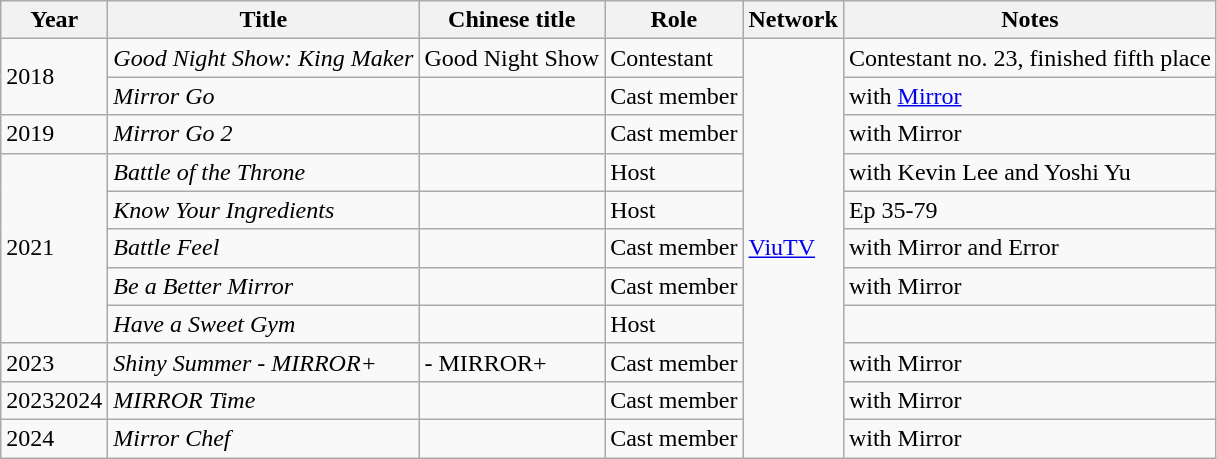<table class="wikitable plainrowheaders">
<tr>
<th>Year</th>
<th>Title</th>
<th>Chinese title</th>
<th>Role</th>
<th>Network</th>
<th>Notes</th>
</tr>
<tr>
<td rowspan="2">2018</td>
<td><em>Good Night Show: King Maker</em></td>
<td>Good Night Show </td>
<td>Contestant</td>
<td rowspan="11"><a href='#'>ViuTV</a></td>
<td>Contestant no. 23, finished fifth place</td>
</tr>
<tr>
<td><em>Mirror Go</em></td>
<td></td>
<td>Cast member</td>
<td>with <a href='#'>Mirror</a></td>
</tr>
<tr>
<td>2019</td>
<td><em>Mirror Go 2</em></td>
<td></td>
<td>Cast member</td>
<td>with Mirror</td>
</tr>
<tr>
<td rowspan="5">2021</td>
<td><em>Battle of the Throne</em></td>
<td></td>
<td>Host</td>
<td>with Kevin Lee and Yoshi Yu</td>
</tr>
<tr>
<td><em>Know Your Ingredients</em></td>
<td></td>
<td>Host</td>
<td>Ep 35-79</td>
</tr>
<tr>
<td><em>Battle Feel</em></td>
<td></td>
<td>Cast member</td>
<td>with Mirror and Error</td>
</tr>
<tr>
<td><em>Be a Better Mirror</em></td>
<td></td>
<td>Cast member</td>
<td>with Mirror</td>
</tr>
<tr>
<td><em>Have a Sweet Gym</em></td>
<td></td>
<td>Host</td>
<td></td>
</tr>
<tr>
<td>2023</td>
<td><em>Shiny Summer - MIRROR+</em></td>
<td> - MIRROR+</td>
<td>Cast member</td>
<td>with Mirror</td>
</tr>
<tr>
<td>20232024</td>
<td><em>MIRROR Time</em></td>
<td></td>
<td>Cast member</td>
<td>with Mirror</td>
</tr>
<tr>
<td>2024</td>
<td><em>Mirror Chef</em></td>
<td></td>
<td>Cast member</td>
<td>with Mirror</td>
</tr>
</table>
